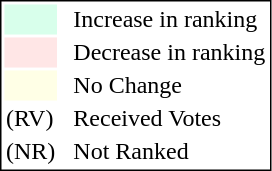<table style="border:1px solid black;">
<tr>
<td style="background:#D8FFEB; width:20px;"></td>
<td> </td>
<td>Increase in ranking</td>
</tr>
<tr>
<td style="background:#FFE6E6; width:20px;"></td>
<td> </td>
<td>Decrease in ranking</td>
</tr>
<tr>
<td style="background:#FFFFE6; width:20px;"></td>
<td> </td>
<td>No Change</td>
</tr>
<tr>
<td>(RV)</td>
<td> </td>
<td>Received Votes</td>
</tr>
<tr>
<td>(NR)</td>
<td> </td>
<td>Not Ranked</td>
</tr>
</table>
